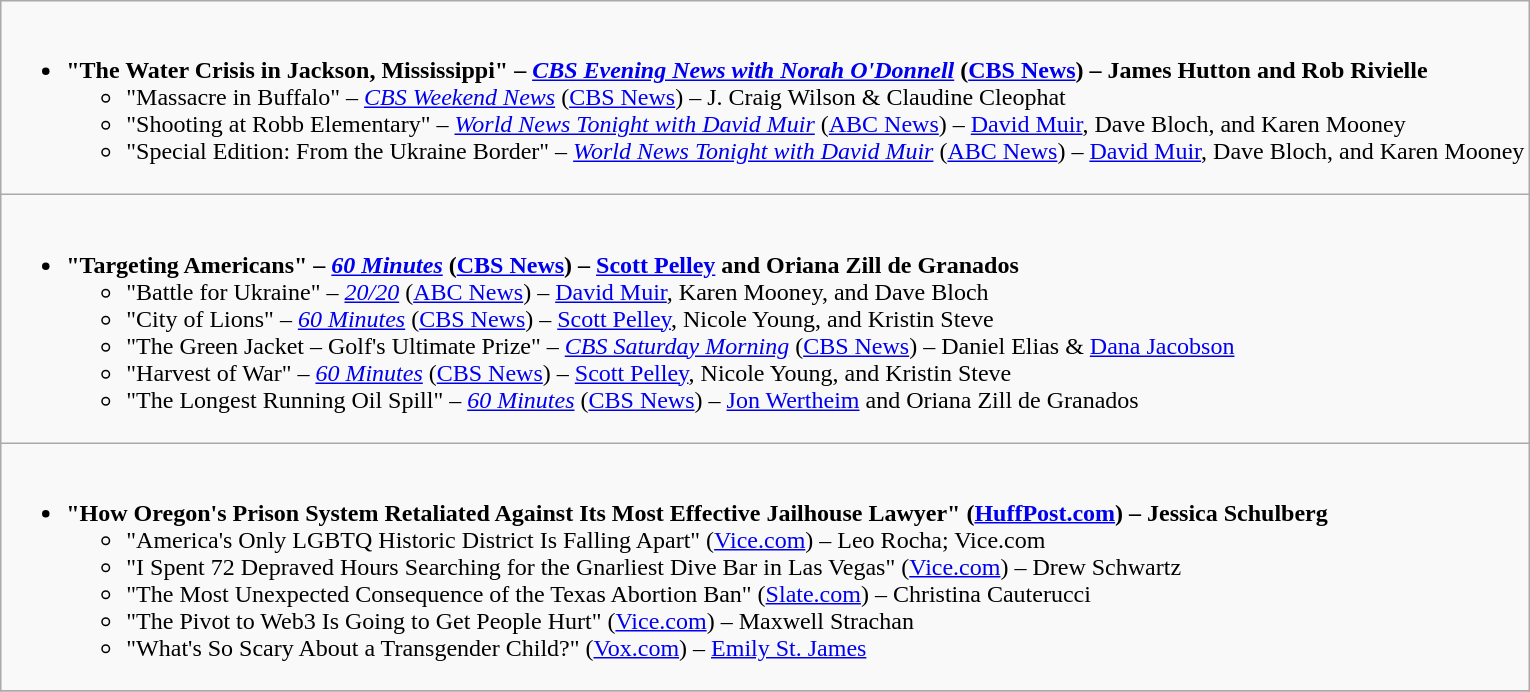<table class="wikitable">
<tr>
<td style="vertical-align:top;"><br><ul><li><strong>"The Water Crisis in Jackson, Mississippi" – <em><a href='#'>CBS Evening News with Norah O'Donnell</a></em> (<a href='#'>CBS News</a>) – James Hutton and Rob Rivielle</strong><ul><li>"Massacre in Buffalo" – <em><a href='#'>CBS Weekend News</a></em> (<a href='#'>CBS News</a>) – J. Craig Wilson & Claudine Cleophat</li><li>"Shooting at Robb Elementary" – <em><a href='#'>World News Tonight with David Muir</a></em> (<a href='#'>ABC News</a>) – <a href='#'>David Muir</a>, Dave Bloch, and Karen Mooney</li><li>"Special Edition: From the Ukraine Border" – <em><a href='#'>World News Tonight with David Muir</a></em> (<a href='#'>ABC News</a>) – <a href='#'>David Muir</a>, Dave Bloch, and Karen Mooney</li></ul></li></ul></td>
</tr>
<tr>
<td style="vertical-align:top;"><br><ul><li><strong>"Targeting Americans" – <em><a href='#'>60 Minutes</a></em> (<a href='#'>CBS News</a>) – <a href='#'>Scott Pelley</a> and Oriana Zill de Granados</strong><ul><li>"Battle for Ukraine" – <em><a href='#'>20/20</a></em> (<a href='#'>ABC News</a>) – <a href='#'>David Muir</a>, Karen Mooney, and Dave Bloch</li><li>"City of Lions" – <em><a href='#'>60 Minutes</a></em> (<a href='#'>CBS News</a>) – <a href='#'>Scott Pelley</a>, Nicole Young, and Kristin Steve</li><li>"The Green Jacket – Golf's Ultimate Prize" – <em><a href='#'>CBS Saturday Morning</a></em> (<a href='#'>CBS News</a>) – Daniel Elias & <a href='#'>Dana Jacobson</a></li><li>"Harvest of War" – <em><a href='#'>60 Minutes</a></em> (<a href='#'>CBS News</a>) – <a href='#'>Scott Pelley</a>, Nicole Young, and Kristin Steve</li><li>"The Longest Running Oil Spill" – <em><a href='#'>60 Minutes</a></em> (<a href='#'>CBS News</a>) – <a href='#'>Jon Wertheim</a> and Oriana Zill de Granados</li></ul></li></ul></td>
</tr>
<tr>
<td style="vertical-align:top;"><br><ul><li><strong>"How Oregon's Prison System Retaliated Against Its Most Effective Jailhouse Lawyer" (<a href='#'>HuffPost.com</a>) – Jessica Schulberg</strong><ul><li>"America's Only LGBTQ Historic District Is Falling Apart" (<a href='#'>Vice.com</a>) – Leo Rocha; Vice.com</li><li>"I Spent 72 Depraved Hours Searching for the Gnarliest Dive Bar in Las Vegas" (<a href='#'>Vice.com</a>) – Drew Schwartz</li><li>"The Most Unexpected Consequence of the Texas Abortion Ban" (<a href='#'>Slate.com</a>) – Christina Cauterucci</li><li>"The Pivot to Web3 Is Going to Get People Hurt" (<a href='#'>Vice.com</a>) – Maxwell Strachan</li><li>"What's So Scary About a Transgender Child?" (<a href='#'>Vox.com</a>) – <a href='#'>Emily St. James</a></li></ul></li></ul></td>
</tr>
<tr>
</tr>
</table>
